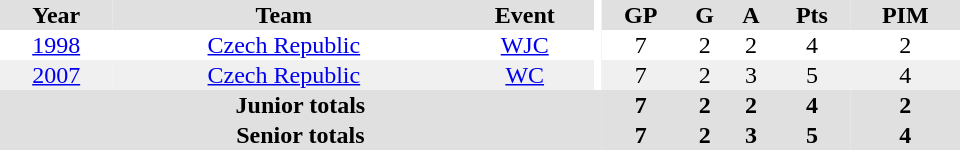<table border="0" cellpadding="1" cellspacing="0" ID="Table3" style="text-align:center; width:40em">
<tr bgcolor="#e0e0e0">
<th>Year</th>
<th>Team</th>
<th>Event</th>
<th rowspan="102" bgcolor="#ffffff"></th>
<th>GP</th>
<th>G</th>
<th>A</th>
<th>Pts</th>
<th>PIM</th>
</tr>
<tr>
<td><a href='#'>1998</a></td>
<td><a href='#'>Czech Republic</a></td>
<td><a href='#'>WJC</a></td>
<td>7</td>
<td>2</td>
<td>2</td>
<td>4</td>
<td>2</td>
</tr>
<tr bgcolor="#f0f0f0">
<td><a href='#'>2007</a></td>
<td><a href='#'>Czech Republic</a></td>
<td><a href='#'>WC</a></td>
<td>7</td>
<td>2</td>
<td>3</td>
<td>5</td>
<td>4</td>
</tr>
<tr bgcolor="#e0e0e0">
<th colspan="4">Junior totals</th>
<th>7</th>
<th>2</th>
<th>2</th>
<th>4</th>
<th>2</th>
</tr>
<tr bgcolor="#e0e0e0">
<th colspan="4">Senior totals</th>
<th>7</th>
<th>2</th>
<th>3</th>
<th>5</th>
<th>4</th>
</tr>
</table>
